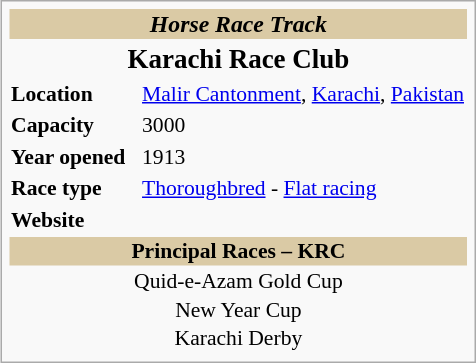<table class="infobox" style="font-size:90%;width:22em;">
<tr>
<th style="font-size:110%;text-align:center;;background:#DACAA5;" colspan="2"><em>Horse Race Track</em></th>
</tr>
<tr>
<th colspan="2" style="font-size:125%;text-align:center;">Karachi Race Club</th>
</tr>
<tr>
<td><strong>Location</strong></td>
<td><a href='#'>Malir Cantonment</a>, <a href='#'>Karachi</a>, <a href='#'>Pakistan</a></td>
</tr>
<tr>
<td><strong>Capacity</strong></td>
<td>3000</td>
</tr>
<tr>
<td><strong>Year opened</strong></td>
<td>1913</td>
</tr>
<tr>
<td><strong>Race type</strong></td>
<td><a href='#'>Thoroughbred</a> - <a href='#'>Flat racing</a></td>
</tr>
<tr>
<td><strong>Website</strong></td>
<td></td>
</tr>
<tr>
<th style="background:#DACAA5;" colspan="2">Principal Races – KRC</th>
</tr>
<tr>
<td colspan="2" style="text-align:center;width:25em; padding:0px; border:none;">Quid-e-Azam Gold Cup</td>
</tr>
<tr>
<td colspan="2" style="text-align:center;width:25em; padding:0px; border:none;">New Year Cup</td>
</tr>
<tr>
<td colspan="2" style="text-align:center;width:25em; padding:0px; border:none;">Karachi Derby</td>
</tr>
<tr>
</tr>
</table>
